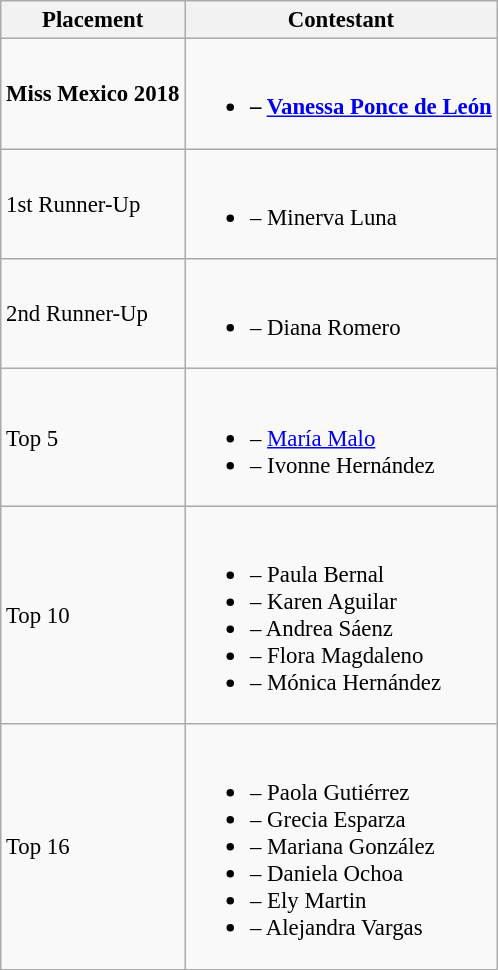<table class="wikitable sortable" style="font-size: 95%;">
<tr>
<th>Placement</th>
<th>Contestant</th>
</tr>
<tr>
<td><strong>Miss Mexico 2018</strong></td>
<td><br><ul><li><strong> – <a href='#'>Vanessa Ponce de León</a></strong></li></ul></td>
</tr>
<tr>
<td>1st Runner-Up</td>
<td><br><ul><li> – Minerva Luna</li></ul></td>
</tr>
<tr>
<td>2nd Runner-Up</td>
<td><br><ul><li> – Diana Romero</li></ul></td>
</tr>
<tr>
<td>Top 5</td>
<td><br><ul><li> – <a href='#'>María Malo</a></li><li> – Ivonne Hernández</li></ul></td>
</tr>
<tr>
<td>Top 10</td>
<td><br><ul><li> – Paula Bernal</li><li> – Karen Aguilar</li><li> – Andrea Sáenz</li><li> – Flora Magdaleno</li><li> – Mónica Hernández</li></ul></td>
</tr>
<tr>
<td>Top 16</td>
<td><br><ul><li> – Paola Gutiérrez</li><li> – Grecia Esparza</li><li> – Mariana González</li><li> – Daniela Ochoa</li><li> – Ely Martin</li><li> – Alejandra Vargas</li></ul></td>
</tr>
</table>
